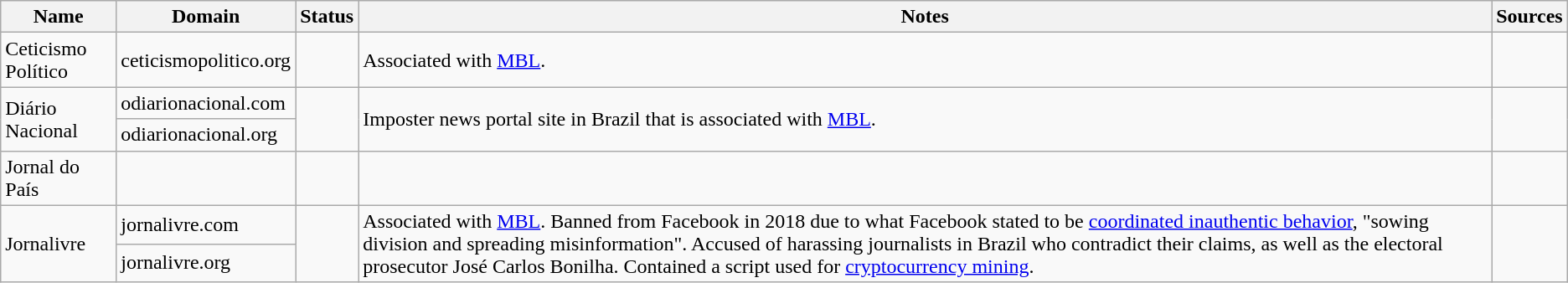<table class="wikitable sortable mw-collapsible">
<tr>
<th>Name</th>
<th>Domain</th>
<th>Status</th>
<th class="sortable">Notes</th>
<th class="unsortable">Sources</th>
</tr>
<tr>
<td>Ceticismo Político</td>
<td>ceticismopolitico.org</td>
<td></td>
<td>Associated with <a href='#'>MBL</a>.</td>
<td></td>
</tr>
<tr>
<td rowspan="2">Diário Nacional</td>
<td>odiarionacional.com</td>
<td rowspan="2"></td>
<td rowspan="2">Imposter news portal site in Brazil that is associated with <a href='#'>MBL</a>.</td>
<td rowspan="2"></td>
</tr>
<tr>
<td>odiarionacional.org</td>
</tr>
<tr>
<td>Jornal do País</td>
<td></td>
<td></td>
<td></td>
<td></td>
</tr>
<tr>
<td rowspan="2">Jornalivre</td>
<td>jornalivre.com</td>
<td rowspan="2"></td>
<td rowspan="2">Associated with <a href='#'>MBL</a>. Banned from Facebook in 2018 due to what Facebook stated to be <a href='#'>coordinated inauthentic behavior</a>, "sowing division and spreading misinformation". Accused of harassing journalists in Brazil who contradict their claims, as well as the electoral prosecutor José Carlos Bonilha. Contained a script used for <a href='#'>cryptocurrency mining</a>.</td>
<td rowspan="2"></td>
</tr>
<tr>
<td>jornalivre.org</td>
</tr>
</table>
